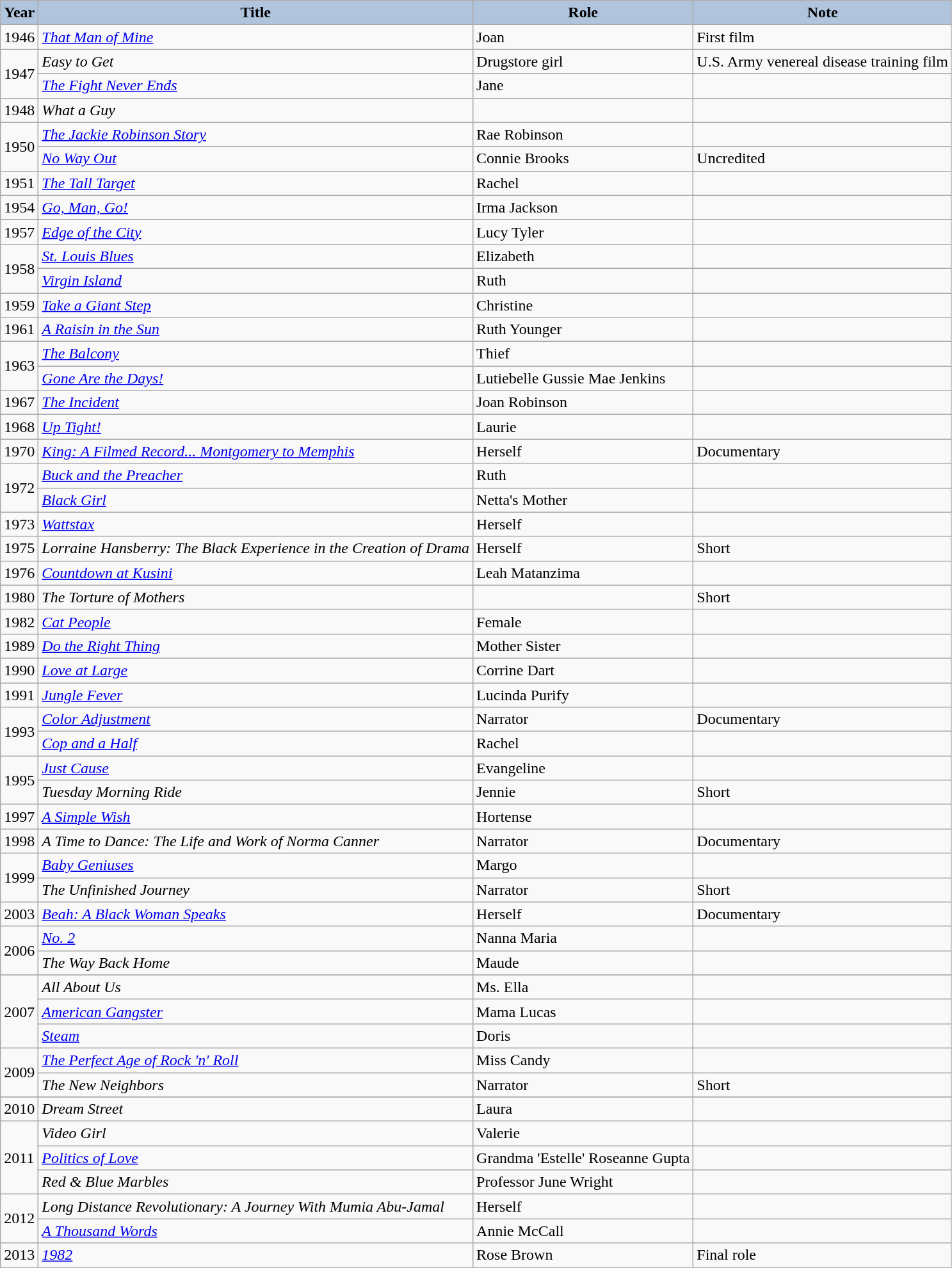<table class="wikitable">
<tr>
<th style="background:#B0C4DE;">Year</th>
<th style="background:#B0C4DE;">Title</th>
<th style="background:#B0C4DE;">Role</th>
<th style="background:#B0C4DE;">Note</th>
</tr>
<tr>
<td>1946</td>
<td><em><a href='#'>That Man of Mine</a></em></td>
<td>Joan</td>
<td>First film</td>
</tr>
<tr>
<td rowspan=2>1947</td>
<td><em>Easy to Get</em></td>
<td>Drugstore girl</td>
<td>U.S. Army venereal disease training film</td>
</tr>
<tr>
<td><em><a href='#'>The Fight Never Ends</a></em></td>
<td>Jane</td>
<td></td>
</tr>
<tr>
<td>1948</td>
<td><em>What a Guy</em></td>
<td></td>
<td></td>
</tr>
<tr>
<td rowspan=2>1950</td>
<td><em><a href='#'>The Jackie Robinson Story</a></em></td>
<td>Rae Robinson</td>
<td></td>
</tr>
<tr>
<td><em><a href='#'>No Way Out</a></em></td>
<td>Connie Brooks</td>
<td>Uncredited</td>
</tr>
<tr>
<td>1951</td>
<td><em><a href='#'>The Tall Target</a></em></td>
<td>Rachel</td>
<td></td>
</tr>
<tr>
<td>1954</td>
<td><em><a href='#'>Go, Man, Go!</a></em></td>
<td>Irma Jackson</td>
<td></td>
</tr>
<tr>
</tr>
<tr>
<td>1957</td>
<td><em><a href='#'>Edge of the City</a></em></td>
<td>Lucy Tyler</td>
<td></td>
</tr>
<tr>
<td rowspan=2>1958</td>
<td><em><a href='#'>St. Louis Blues</a></em></td>
<td>Elizabeth</td>
<td></td>
</tr>
<tr>
<td><em><a href='#'>Virgin Island</a></em></td>
<td>Ruth</td>
<td></td>
</tr>
<tr>
<td>1959</td>
<td><em><a href='#'>Take a Giant Step</a></em></td>
<td>Christine</td>
<td></td>
</tr>
<tr>
<td>1961</td>
<td><em><a href='#'>A Raisin in the Sun</a></em></td>
<td>Ruth Younger</td>
<td></td>
</tr>
<tr>
<td rowspan=2>1963</td>
<td><em><a href='#'>The Balcony</a></em></td>
<td>Thief</td>
<td></td>
</tr>
<tr>
<td><em><a href='#'>Gone Are the Days!</a></em></td>
<td>Lutiebelle Gussie Mae Jenkins</td>
<td></td>
</tr>
<tr>
<td>1967</td>
<td><em><a href='#'>The Incident</a></em></td>
<td>Joan Robinson</td>
<td></td>
</tr>
<tr>
<td>1968</td>
<td><em><a href='#'>Up Tight!</a></em></td>
<td>Laurie</td>
<td></td>
</tr>
<tr>
<td>1970</td>
<td><em><a href='#'>King: A Filmed Record... Montgomery to Memphis</a></em></td>
<td>Herself</td>
<td>Documentary</td>
</tr>
<tr>
<td rowspan=2>1972</td>
<td><em><a href='#'>Buck and the Preacher</a></em></td>
<td>Ruth</td>
<td></td>
</tr>
<tr>
<td><em><a href='#'>Black Girl</a></em></td>
<td>Netta's Mother</td>
<td></td>
</tr>
<tr>
<td>1973</td>
<td><em><a href='#'>Wattstax</a></em></td>
<td>Herself</td>
<td></td>
</tr>
<tr>
<td>1975</td>
<td><em>Lorraine Hansberry: The Black Experience in the Creation of Drama</em></td>
<td>Herself</td>
<td>Short</td>
</tr>
<tr>
<td>1976</td>
<td><em><a href='#'>Countdown at Kusini</a></em></td>
<td>Leah Matanzima</td>
<td></td>
</tr>
<tr>
<td>1980</td>
<td><em>The Torture of Mothers</em></td>
<td></td>
<td>Short</td>
</tr>
<tr>
<td>1982</td>
<td><em><a href='#'>Cat People</a></em></td>
<td>Female</td>
<td></td>
</tr>
<tr>
<td>1989</td>
<td><em><a href='#'>Do the Right Thing</a></em></td>
<td>Mother Sister</td>
<td></td>
</tr>
<tr>
<td>1990</td>
<td><em><a href='#'>Love at Large</a></em></td>
<td>Corrine Dart</td>
<td></td>
</tr>
<tr>
<td>1991</td>
<td><em><a href='#'>Jungle Fever</a></em></td>
<td>Lucinda Purify</td>
<td></td>
</tr>
<tr>
<td rowspan=2>1993</td>
<td><em><a href='#'>Color Adjustment</a></em></td>
<td>Narrator</td>
<td>Documentary</td>
</tr>
<tr>
<td><em><a href='#'>Cop and a Half</a></em></td>
<td>Rachel</td>
<td></td>
</tr>
<tr>
<td rowspan=2>1995</td>
<td><em><a href='#'>Just Cause</a></em></td>
<td>Evangeline</td>
<td></td>
</tr>
<tr>
<td><em>Tuesday Morning Ride</em></td>
<td>Jennie</td>
<td>Short</td>
</tr>
<tr>
<td>1997</td>
<td><em><a href='#'>A Simple Wish</a></em></td>
<td>Hortense</td>
<td></td>
</tr>
<tr>
<td>1998</td>
<td><em>A Time to Dance: The Life and Work of Norma Canner</em></td>
<td>Narrator</td>
<td>Documentary</td>
</tr>
<tr>
<td rowspan=2>1999</td>
<td><em><a href='#'>Baby Geniuses</a></em></td>
<td>Margo</td>
<td></td>
</tr>
<tr>
<td><em>The Unfinished Journey</em></td>
<td>Narrator</td>
<td>Short</td>
</tr>
<tr>
<td>2003</td>
<td><em><a href='#'>Beah: A Black Woman Speaks</a></em></td>
<td>Herself</td>
<td>Documentary</td>
</tr>
<tr>
<td rowspan=2>2006</td>
<td><em><a href='#'>No. 2</a></em></td>
<td>Nanna Maria</td>
<td></td>
</tr>
<tr>
<td><em>The Way Back Home</em></td>
<td>Maude</td>
<td></td>
</tr>
<tr>
</tr>
<tr>
<td rowspan=3>2007</td>
<td><em>All About Us</em></td>
<td>Ms. Ella</td>
<td></td>
</tr>
<tr>
<td><em><a href='#'>American Gangster</a></em></td>
<td>Mama Lucas</td>
<td></td>
</tr>
<tr>
<td><em><a href='#'>Steam</a></em></td>
<td>Doris</td>
<td></td>
</tr>
<tr>
<td rowspan=2>2009</td>
<td><em><a href='#'>The Perfect Age of Rock 'n' Roll</a></em></td>
<td>Miss Candy</td>
<td></td>
</tr>
<tr>
<td><em>The New Neighbors</em></td>
<td>Narrator</td>
<td>Short</td>
</tr>
<tr>
</tr>
<tr>
<td>2010</td>
<td><em>Dream Street</em></td>
<td>Laura</td>
<td></td>
</tr>
<tr>
<td rowspan=3>2011</td>
<td><em>Video Girl</em></td>
<td>Valerie</td>
<td></td>
</tr>
<tr>
<td><em><a href='#'>Politics of Love</a></em></td>
<td>Grandma 'Estelle' Roseanne Gupta</td>
<td></td>
</tr>
<tr>
<td><em>Red & Blue Marbles</em></td>
<td>Professor June Wright</td>
<td></td>
</tr>
<tr>
<td rowspan=2>2012</td>
<td><em>Long Distance Revolutionary: A Journey With Mumia Abu-Jamal</em></td>
<td>Herself</td>
<td></td>
</tr>
<tr>
<td><em><a href='#'>A Thousand Words</a></em></td>
<td>Annie McCall</td>
<td></td>
</tr>
<tr>
<td>2013</td>
<td><em><a href='#'>1982</a></em></td>
<td>Rose Brown</td>
<td>Final role</td>
</tr>
</table>
